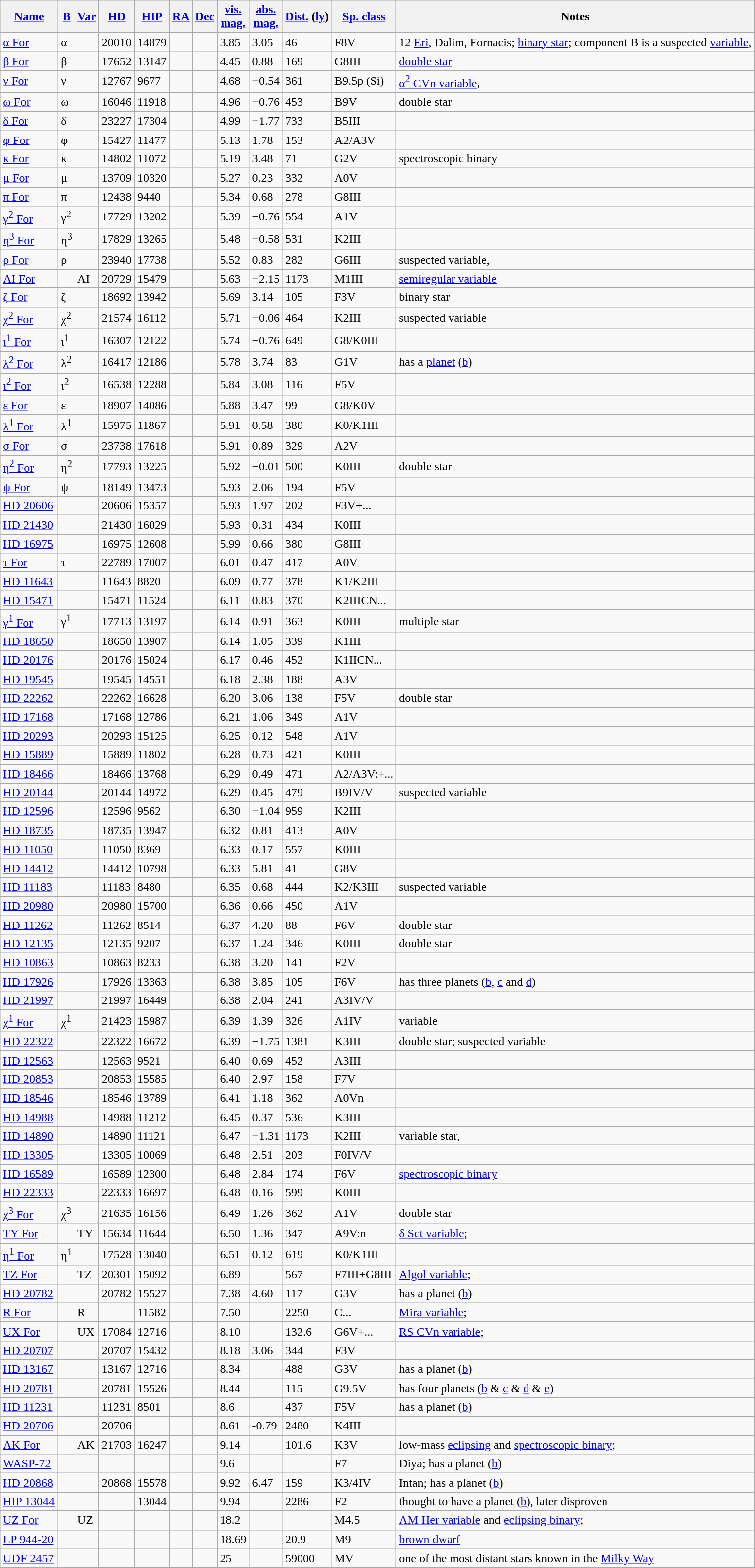<table class="wikitable sortable sticky-header">
<tr>
<th width="70"><a href='#'>Name</a></th>
<th><a href='#'>B</a></th>
<th><a href='#'>Var</a></th>
<th><a href='#'>HD</a></th>
<th><a href='#'>HIP</a></th>
<th><a href='#'>RA</a></th>
<th><a href='#'>Dec</a></th>
<th><a href='#'>vis.<br>mag.</a></th>
<th><a href='#'>abs.<br>mag.</a></th>
<th><a href='#'>Dist.</a> (<a href='#'>ly</a>)</th>
<th><a href='#'>Sp. class</a></th>
<th>Notes</th>
</tr>
<tr>
<td><a href='#'>α For</a></td>
<td>α</td>
<td></td>
<td>20010</td>
<td>14879</td>
<td></td>
<td></td>
<td>3.85</td>
<td>3.05</td>
<td>46</td>
<td>F8V</td>
<td style="text-align:left;">12 <a href='#'>Eri</a>, Dalim, Fornacis; <a href='#'>binary star</a>; component B is a suspected <a href='#'>variable</a>, </td>
</tr>
<tr>
<td><a href='#'>β For</a></td>
<td>β</td>
<td></td>
<td>17652</td>
<td>13147</td>
<td></td>
<td></td>
<td>4.45</td>
<td>0.88</td>
<td>169</td>
<td>G8III</td>
<td style="text-align:left;"><a href='#'>double star</a></td>
</tr>
<tr>
<td><a href='#'>ν For</a></td>
<td>ν</td>
<td></td>
<td>12767</td>
<td>9677</td>
<td></td>
<td></td>
<td>4.68</td>
<td>−0.54</td>
<td>361</td>
<td>B9.5p (Si)</td>
<td style="text-align:left;"><a href='#'>α<sup>2</sup> CVn variable</a>, </td>
</tr>
<tr>
<td><a href='#'>ω For</a></td>
<td>ω</td>
<td></td>
<td>16046</td>
<td>11918</td>
<td></td>
<td></td>
<td>4.96</td>
<td>−0.76</td>
<td>453</td>
<td>B9V</td>
<td style="text-align:left;">double star</td>
</tr>
<tr>
<td><a href='#'>δ For</a></td>
<td>δ</td>
<td></td>
<td>23227</td>
<td>17304</td>
<td></td>
<td></td>
<td>4.99</td>
<td>−1.77</td>
<td>733</td>
<td>B5III</td>
<td></td>
</tr>
<tr>
<td><a href='#'>φ For</a></td>
<td>φ</td>
<td></td>
<td>15427</td>
<td>11477</td>
<td></td>
<td></td>
<td>5.13</td>
<td>1.78</td>
<td>153</td>
<td>A2/A3V</td>
<td></td>
</tr>
<tr>
<td><a href='#'>κ For</a></td>
<td>κ</td>
<td></td>
<td>14802</td>
<td>11072</td>
<td></td>
<td></td>
<td>5.19</td>
<td>3.48</td>
<td>71</td>
<td>G2V</td>
<td>spectroscopic binary</td>
</tr>
<tr>
<td><a href='#'>μ For</a></td>
<td>μ</td>
<td></td>
<td>13709</td>
<td>10320</td>
<td></td>
<td></td>
<td>5.27</td>
<td>0.23</td>
<td>332</td>
<td>A0V</td>
<td></td>
</tr>
<tr>
<td><a href='#'>π For</a></td>
<td>π</td>
<td></td>
<td>12438</td>
<td>9440</td>
<td></td>
<td></td>
<td>5.34</td>
<td>0.68</td>
<td>278</td>
<td>G8III</td>
<td></td>
</tr>
<tr>
<td><a href='#'>γ<sup>2</sup> For</a></td>
<td>γ<sup>2</sup></td>
<td></td>
<td>17729</td>
<td>13202</td>
<td></td>
<td></td>
<td>5.39</td>
<td>−0.76</td>
<td>554</td>
<td>A1V</td>
<td></td>
</tr>
<tr>
<td><a href='#'>η<sup>3</sup> For</a></td>
<td>η<sup>3</sup></td>
<td></td>
<td>17829</td>
<td>13265</td>
<td></td>
<td></td>
<td>5.48</td>
<td>−0.58</td>
<td>531</td>
<td>K2III</td>
<td></td>
</tr>
<tr>
<td><a href='#'>ρ For</a></td>
<td>ρ</td>
<td></td>
<td>23940</td>
<td>17738</td>
<td></td>
<td></td>
<td>5.52</td>
<td>0.83</td>
<td>282</td>
<td>G6III</td>
<td style="text-align:left;">suspected variable, </td>
</tr>
<tr>
<td><a href='#'>AI For</a></td>
<td></td>
<td>AI</td>
<td>20729</td>
<td>15479</td>
<td></td>
<td></td>
<td>5.63</td>
<td>−2.15</td>
<td>1173</td>
<td>M1III</td>
<td style="text-align:left;"><a href='#'>semiregular variable</a></td>
</tr>
<tr>
<td><a href='#'>ζ For</a></td>
<td>ζ</td>
<td></td>
<td>18692</td>
<td>13942</td>
<td></td>
<td></td>
<td>5.69</td>
<td>3.14</td>
<td>105</td>
<td>F3V</td>
<td style="text-align:left;">binary star</td>
</tr>
<tr>
<td><a href='#'>χ<sup>2</sup> For</a></td>
<td>χ<sup>2</sup></td>
<td></td>
<td>21574</td>
<td>16112</td>
<td></td>
<td></td>
<td>5.71</td>
<td>−0.06</td>
<td>464</td>
<td>K2III</td>
<td>suspected variable</td>
</tr>
<tr>
<td><a href='#'>ι<sup>1</sup> For</a></td>
<td>ι<sup>1</sup></td>
<td></td>
<td>16307</td>
<td>12122</td>
<td></td>
<td></td>
<td>5.74</td>
<td>−0.76</td>
<td>649</td>
<td>G8/K0III</td>
<td></td>
</tr>
<tr>
<td><a href='#'>λ<sup>2</sup> For</a></td>
<td>λ<sup>2</sup></td>
<td></td>
<td>16417</td>
<td>12186</td>
<td></td>
<td></td>
<td>5.78</td>
<td>3.74</td>
<td>83</td>
<td>G1V</td>
<td style="text-align:left;">has a <a href='#'>planet</a> (<a href='#'>b</a>)</td>
</tr>
<tr>
<td><a href='#'>ι<sup>2</sup> For</a></td>
<td>ι<sup>2</sup></td>
<td></td>
<td>16538</td>
<td>12288</td>
<td></td>
<td></td>
<td>5.84</td>
<td>3.08</td>
<td>116</td>
<td>F5V</td>
<td></td>
</tr>
<tr>
<td><a href='#'>ε For</a></td>
<td>ε</td>
<td></td>
<td>18907</td>
<td>14086</td>
<td></td>
<td></td>
<td>5.88</td>
<td>3.47</td>
<td>99</td>
<td>G8/K0V</td>
<td></td>
</tr>
<tr>
<td><a href='#'>λ<sup>1</sup> For</a></td>
<td>λ<sup>1</sup></td>
<td></td>
<td>15975</td>
<td>11867</td>
<td></td>
<td></td>
<td>5.91</td>
<td>0.58</td>
<td>380</td>
<td>K0/K1III</td>
<td></td>
</tr>
<tr>
<td><a href='#'>σ For</a></td>
<td>σ</td>
<td></td>
<td>23738</td>
<td>17618</td>
<td></td>
<td></td>
<td>5.91</td>
<td>0.89</td>
<td>329</td>
<td>A2V</td>
<td></td>
</tr>
<tr>
<td><a href='#'>η<sup>2</sup> For</a></td>
<td>η<sup>2</sup></td>
<td></td>
<td>17793</td>
<td>13225</td>
<td></td>
<td></td>
<td>5.92</td>
<td>−0.01</td>
<td>500</td>
<td>K0III</td>
<td style="text-align:left;">double star</td>
</tr>
<tr>
<td><a href='#'>ψ For</a></td>
<td>ψ</td>
<td></td>
<td>18149</td>
<td>13473</td>
<td></td>
<td></td>
<td>5.93</td>
<td>2.06</td>
<td>194</td>
<td>F5V</td>
<td></td>
</tr>
<tr>
<td><a href='#'>HD 20606</a></td>
<td></td>
<td></td>
<td>20606</td>
<td>15357</td>
<td></td>
<td></td>
<td>5.93</td>
<td>1.97</td>
<td>202</td>
<td>F3V+...</td>
<td></td>
</tr>
<tr>
<td><a href='#'>HD 21430</a></td>
<td></td>
<td></td>
<td>21430</td>
<td>16029</td>
<td></td>
<td></td>
<td>5.93</td>
<td>0.31</td>
<td>434</td>
<td>K0III</td>
<td></td>
</tr>
<tr>
<td><a href='#'>HD 16975</a></td>
<td></td>
<td></td>
<td>16975</td>
<td>12608</td>
<td></td>
<td></td>
<td>5.99</td>
<td>0.66</td>
<td>380</td>
<td>G8III</td>
<td></td>
</tr>
<tr>
<td><a href='#'>τ For</a></td>
<td>τ</td>
<td></td>
<td>22789</td>
<td>17007</td>
<td></td>
<td></td>
<td>6.01</td>
<td>0.47</td>
<td>417</td>
<td>A0V</td>
<td></td>
</tr>
<tr>
<td><a href='#'>HD 11643</a></td>
<td></td>
<td></td>
<td>11643</td>
<td>8820</td>
<td></td>
<td></td>
<td>6.09</td>
<td>0.77</td>
<td>378</td>
<td>K1/K2III</td>
<td></td>
</tr>
<tr>
<td><a href='#'>HD 15471</a></td>
<td></td>
<td></td>
<td>15471</td>
<td>11524</td>
<td></td>
<td></td>
<td>6.11</td>
<td>0.83</td>
<td>370</td>
<td>K2IIICN...</td>
<td></td>
</tr>
<tr>
<td><a href='#'>γ<sup>1</sup> For</a></td>
<td>γ<sup>1</sup></td>
<td></td>
<td>17713</td>
<td>13197</td>
<td></td>
<td></td>
<td>6.14</td>
<td>0.91</td>
<td>363</td>
<td>K0III</td>
<td style="text-align:left;">multiple star</td>
</tr>
<tr>
<td><a href='#'>HD 18650</a></td>
<td></td>
<td></td>
<td>18650</td>
<td>13907</td>
<td></td>
<td></td>
<td>6.14</td>
<td>1.05</td>
<td>339</td>
<td>K1III</td>
<td></td>
</tr>
<tr>
<td><a href='#'>HD 20176</a></td>
<td></td>
<td></td>
<td>20176</td>
<td>15024</td>
<td></td>
<td></td>
<td>6.17</td>
<td>0.46</td>
<td>452</td>
<td>K1IICN...</td>
<td></td>
</tr>
<tr>
<td><a href='#'>HD 19545</a></td>
<td></td>
<td></td>
<td>19545</td>
<td>14551</td>
<td></td>
<td></td>
<td>6.18</td>
<td>2.38</td>
<td>188</td>
<td>A3V</td>
<td></td>
</tr>
<tr>
<td><a href='#'>HD 22262</a></td>
<td></td>
<td></td>
<td>22262</td>
<td>16628</td>
<td></td>
<td></td>
<td>6.20</td>
<td>3.06</td>
<td>138</td>
<td>F5V</td>
<td style="text-align:left;">double star</td>
</tr>
<tr>
<td><a href='#'>HD 17168</a></td>
<td></td>
<td></td>
<td>17168</td>
<td>12786</td>
<td></td>
<td></td>
<td>6.21</td>
<td>1.06</td>
<td>349</td>
<td>A1V</td>
<td></td>
</tr>
<tr>
<td><a href='#'>HD 20293</a></td>
<td></td>
<td></td>
<td>20293</td>
<td>15125</td>
<td></td>
<td></td>
<td>6.25</td>
<td>0.12</td>
<td>548</td>
<td>A1V</td>
<td></td>
</tr>
<tr>
<td><a href='#'>HD 15889</a></td>
<td></td>
<td></td>
<td>15889</td>
<td>11802</td>
<td></td>
<td></td>
<td>6.28</td>
<td>0.73</td>
<td>421</td>
<td>K0III</td>
<td></td>
</tr>
<tr>
<td><a href='#'>HD 18466</a></td>
<td></td>
<td></td>
<td>18466</td>
<td>13768</td>
<td></td>
<td></td>
<td>6.29</td>
<td>0.49</td>
<td>471</td>
<td>A2/A3V:+...</td>
<td></td>
</tr>
<tr>
<td><a href='#'>HD 20144</a></td>
<td></td>
<td></td>
<td>20144</td>
<td>14972</td>
<td></td>
<td></td>
<td>6.29</td>
<td>0.45</td>
<td>479</td>
<td>B9IV/V</td>
<td>suspected variable</td>
</tr>
<tr>
<td><a href='#'>HD 12596</a></td>
<td></td>
<td></td>
<td>12596</td>
<td>9562</td>
<td></td>
<td></td>
<td>6.30</td>
<td>−1.04</td>
<td>959</td>
<td>K2III</td>
<td></td>
</tr>
<tr>
<td><a href='#'>HD 18735</a></td>
<td></td>
<td></td>
<td>18735</td>
<td>13947</td>
<td></td>
<td></td>
<td>6.32</td>
<td>0.81</td>
<td>413</td>
<td>A0V</td>
<td></td>
</tr>
<tr>
<td><a href='#'>HD 11050</a></td>
<td></td>
<td></td>
<td>11050</td>
<td>8369</td>
<td></td>
<td></td>
<td>6.33</td>
<td>0.17</td>
<td>557</td>
<td>K0III</td>
<td></td>
</tr>
<tr>
<td><a href='#'>HD 14412</a></td>
<td></td>
<td></td>
<td>14412</td>
<td>10798</td>
<td></td>
<td></td>
<td>6.33</td>
<td>5.81</td>
<td>41</td>
<td>G8V</td>
<td></td>
</tr>
<tr>
<td><a href='#'>HD 11183</a></td>
<td></td>
<td></td>
<td>11183</td>
<td>8480</td>
<td></td>
<td></td>
<td>6.35</td>
<td>0.68</td>
<td>444</td>
<td>K2/K3III</td>
<td>suspected variable</td>
</tr>
<tr>
<td><a href='#'>HD 20980</a></td>
<td></td>
<td></td>
<td>20980</td>
<td>15700</td>
<td></td>
<td></td>
<td>6.36</td>
<td>0.66</td>
<td>450</td>
<td>A1V</td>
<td></td>
</tr>
<tr>
<td><a href='#'>HD 11262</a></td>
<td></td>
<td></td>
<td>11262</td>
<td>8514</td>
<td></td>
<td></td>
<td>6.37</td>
<td>4.20</td>
<td>88</td>
<td>F6V</td>
<td style="text-align:left;">double star</td>
</tr>
<tr>
<td><a href='#'>HD 12135</a></td>
<td></td>
<td></td>
<td>12135</td>
<td>9207</td>
<td></td>
<td></td>
<td>6.37</td>
<td>1.24</td>
<td>346</td>
<td>K0III</td>
<td style="text-align:left;">double star</td>
</tr>
<tr>
<td><a href='#'>HD 10863</a></td>
<td></td>
<td></td>
<td>10863</td>
<td>8233</td>
<td></td>
<td></td>
<td>6.38</td>
<td>3.20</td>
<td>141</td>
<td>F2V</td>
<td></td>
</tr>
<tr>
<td><a href='#'>HD 17926</a></td>
<td></td>
<td></td>
<td>17926</td>
<td>13363</td>
<td></td>
<td></td>
<td>6.38</td>
<td>3.85</td>
<td>105</td>
<td>F6V</td>
<td style="text-align:left;">has three planets (<a href='#'>b</a>, <a href='#'>c</a> and <a href='#'>d</a>)</td>
</tr>
<tr>
<td><a href='#'>HD 21997</a></td>
<td></td>
<td></td>
<td>21997</td>
<td>16449</td>
<td></td>
<td></td>
<td>6.38</td>
<td>2.04</td>
<td>241</td>
<td>A3IV/V</td>
<td></td>
</tr>
<tr>
<td><a href='#'>χ<sup>1</sup> For</a></td>
<td>χ<sup>1</sup></td>
<td></td>
<td>21423</td>
<td>15987</td>
<td></td>
<td></td>
<td>6.39</td>
<td>1.39</td>
<td>326</td>
<td>A1IV</td>
<td style="text-align:left;">variable</td>
</tr>
<tr>
<td><a href='#'>HD 22322</a></td>
<td></td>
<td></td>
<td>22322</td>
<td>16672</td>
<td></td>
<td></td>
<td>6.39</td>
<td>−1.75</td>
<td>1381</td>
<td>K3III</td>
<td style="text-align:left;">double star; suspected variable</td>
</tr>
<tr>
<td><a href='#'>HD 12563</a></td>
<td></td>
<td></td>
<td>12563</td>
<td>9521</td>
<td></td>
<td></td>
<td>6.40</td>
<td>0.69</td>
<td>452</td>
<td>A3III</td>
<td></td>
</tr>
<tr>
<td><a href='#'>HD 20853</a></td>
<td></td>
<td></td>
<td>20853</td>
<td>15585</td>
<td></td>
<td></td>
<td>6.40</td>
<td>2.97</td>
<td>158</td>
<td>F7V</td>
<td></td>
</tr>
<tr>
<td><a href='#'>HD 18546</a></td>
<td></td>
<td></td>
<td>18546</td>
<td>13789</td>
<td></td>
<td></td>
<td>6.41</td>
<td>1.18</td>
<td>362</td>
<td>A0Vn</td>
<td></td>
</tr>
<tr>
<td><a href='#'>HD 14988</a></td>
<td></td>
<td></td>
<td>14988</td>
<td>11212</td>
<td></td>
<td></td>
<td>6.45</td>
<td>0.37</td>
<td>536</td>
<td>K3III</td>
<td></td>
</tr>
<tr>
<td><a href='#'>HD 14890</a></td>
<td></td>
<td></td>
<td>14890</td>
<td>11121</td>
<td></td>
<td></td>
<td>6.47</td>
<td>−1.31</td>
<td>1173</td>
<td>K2III</td>
<td>variable star, </td>
</tr>
<tr>
<td><a href='#'>HD 13305</a></td>
<td></td>
<td></td>
<td>13305</td>
<td>10069</td>
<td></td>
<td></td>
<td>6.48</td>
<td>2.51</td>
<td>203</td>
<td>F0IV/V</td>
<td></td>
</tr>
<tr>
<td><a href='#'>HD 16589</a></td>
<td></td>
<td></td>
<td>16589</td>
<td>12300</td>
<td></td>
<td></td>
<td>6.48</td>
<td>2.84</td>
<td>174</td>
<td>F6V</td>
<td style="text-align:left;"><a href='#'>spectroscopic binary</a></td>
</tr>
<tr>
<td><a href='#'>HD 22333</a></td>
<td></td>
<td></td>
<td>22333</td>
<td>16697</td>
<td></td>
<td></td>
<td>6.48</td>
<td>0.16</td>
<td>599</td>
<td>K0III</td>
<td></td>
</tr>
<tr>
<td><a href='#'>χ<sup>3</sup> For</a></td>
<td>χ<sup>3</sup></td>
<td></td>
<td>21635</td>
<td>16156</td>
<td></td>
<td></td>
<td>6.49</td>
<td>1.26</td>
<td>362</td>
<td>A1V</td>
<td style="text-align:left;">double star</td>
</tr>
<tr>
<td><a href='#'>TY For</a></td>
<td></td>
<td>TY</td>
<td>15634</td>
<td>11644</td>
<td></td>
<td></td>
<td>6.50</td>
<td>1.36</td>
<td>347</td>
<td>A9V:n</td>
<td style="text-align:left;"><a href='#'>δ Sct variable</a>; </td>
</tr>
<tr>
<td><a href='#'>η<sup>1</sup> For</a></td>
<td>η<sup>1</sup></td>
<td></td>
<td>17528</td>
<td>13040</td>
<td></td>
<td></td>
<td>6.51</td>
<td>0.12</td>
<td>619</td>
<td>K0/K1III</td>
<td></td>
</tr>
<tr>
<td><a href='#'>TZ For</a></td>
<td></td>
<td>TZ</td>
<td>20301</td>
<td>15092</td>
<td></td>
<td></td>
<td>6.89</td>
<td></td>
<td>567</td>
<td>F7III+G8III</td>
<td style="text-align:left;"><a href='#'>Algol variable</a>; </td>
</tr>
<tr>
<td><a href='#'>HD 20782</a></td>
<td></td>
<td></td>
<td>20782</td>
<td>15527</td>
<td></td>
<td></td>
<td>7.38</td>
<td>4.60</td>
<td>117</td>
<td>G3V</td>
<td style="text-align:left;">has a planet (<a href='#'>b</a>)</td>
</tr>
<tr>
<td><a href='#'>R For</a></td>
<td></td>
<td>R</td>
<td></td>
<td>11582</td>
<td></td>
<td></td>
<td>7.50</td>
<td></td>
<td>2250</td>
<td>C...</td>
<td style="text-align:left;"><a href='#'>Mira variable</a>; </td>
</tr>
<tr>
<td><a href='#'>UX For</a></td>
<td></td>
<td>UX</td>
<td>17084</td>
<td>12716</td>
<td></td>
<td></td>
<td>8.10</td>
<td></td>
<td>132.6</td>
<td>G6V+...</td>
<td style="text-align:left;"><a href='#'>RS CVn variable</a>; </td>
</tr>
<tr>
<td><a href='#'>HD 20707</a></td>
<td></td>
<td></td>
<td>20707</td>
<td>15432</td>
<td></td>
<td></td>
<td>8.18</td>
<td>3.06</td>
<td>344</td>
<td>F3V</td>
<td style="text-align:left;"></td>
</tr>
<tr>
<td><a href='#'>HD 13167</a></td>
<td></td>
<td></td>
<td>13167</td>
<td>12716</td>
<td></td>
<td></td>
<td>8.34</td>
<td></td>
<td>488</td>
<td>G3V</td>
<td style="text-align:left;">has a planet (<a href='#'>b</a>)</td>
</tr>
<tr>
<td><a href='#'>HD 20781</a></td>
<td></td>
<td></td>
<td>20781</td>
<td>15526</td>
<td></td>
<td></td>
<td>8.44</td>
<td></td>
<td>115</td>
<td>G9.5V</td>
<td style="text-align:left;">has four planets (<a href='#'>b</a> & <a href='#'>c</a> & <a href='#'>d</a> & <a href='#'>e</a>)</td>
</tr>
<tr>
<td><a href='#'>HD 11231</a></td>
<td></td>
<td></td>
<td>11231</td>
<td>8501</td>
<td></td>
<td></td>
<td>8.6</td>
<td></td>
<td>437</td>
<td>F5V</td>
<td style="text-align:left;">has a planet (<a href='#'>b</a>)</td>
</tr>
<tr>
<td><a href='#'>HD 20706</a></td>
<td></td>
<td></td>
<td>20706</td>
<td></td>
<td></td>
<td></td>
<td>8.61</td>
<td>-0.79</td>
<td>2480</td>
<td>K4III</td>
<td style="text-align:left;"></td>
</tr>
<tr>
<td><a href='#'>AK For</a></td>
<td></td>
<td>AK</td>
<td>21703</td>
<td>16247</td>
<td></td>
<td></td>
<td>9.14</td>
<td></td>
<td>101.6</td>
<td>K3V</td>
<td style="text-align:left;">low-mass <a href='#'>eclipsing</a> and <a href='#'>spectroscopic binary</a>; </td>
</tr>
<tr>
<td><a href='#'>WASP-72</a></td>
<td></td>
<td></td>
<td></td>
<td></td>
<td></td>
<td></td>
<td>9.6</td>
<td></td>
<td></td>
<td>F7</td>
<td style="text-align:left;">Diya; has a planet (<a href='#'>b</a>)</td>
</tr>
<tr>
<td><a href='#'>HD 20868</a></td>
<td></td>
<td></td>
<td>20868</td>
<td>15578</td>
<td></td>
<td></td>
<td>9.92</td>
<td>6.47</td>
<td>159</td>
<td>K3/4IV</td>
<td style="text-align:left;">Intan; has a planet (<a href='#'>b</a>)</td>
</tr>
<tr>
<td><a href='#'>HIP 13044</a></td>
<td></td>
<td></td>
<td></td>
<td>13044</td>
<td></td>
<td></td>
<td>9.94</td>
<td></td>
<td>2286</td>
<td>F2</td>
<td style="text-align:left;">thought to have a planet (<a href='#'>b</a>), later disproven</td>
</tr>
<tr>
<td><a href='#'>UZ For</a></td>
<td></td>
<td>UZ</td>
<td></td>
<td></td>
<td></td>
<td></td>
<td>18.2</td>
<td></td>
<td></td>
<td>M4.5</td>
<td style="text-align:left;"><a href='#'>AM Her variable</a> and <a href='#'>eclipsing binary</a>; </td>
</tr>
<tr>
<td><a href='#'>LP 944-20</a></td>
<td></td>
<td></td>
<td></td>
<td></td>
<td></td>
<td></td>
<td>18.69</td>
<td></td>
<td>20.9</td>
<td>M9</td>
<td style="text-align:left;"><a href='#'>brown dwarf</a></td>
</tr>
<tr>
<td><a href='#'>UDF 2457</a></td>
<td></td>
<td></td>
<td></td>
<td></td>
<td></td>
<td></td>
<td>25</td>
<td></td>
<td>59000</td>
<td>MV</td>
<td style="text-align:left;">one of the most distant stars known in the <a href='#'>Milky Way</a><br></td>
</tr>
</table>
